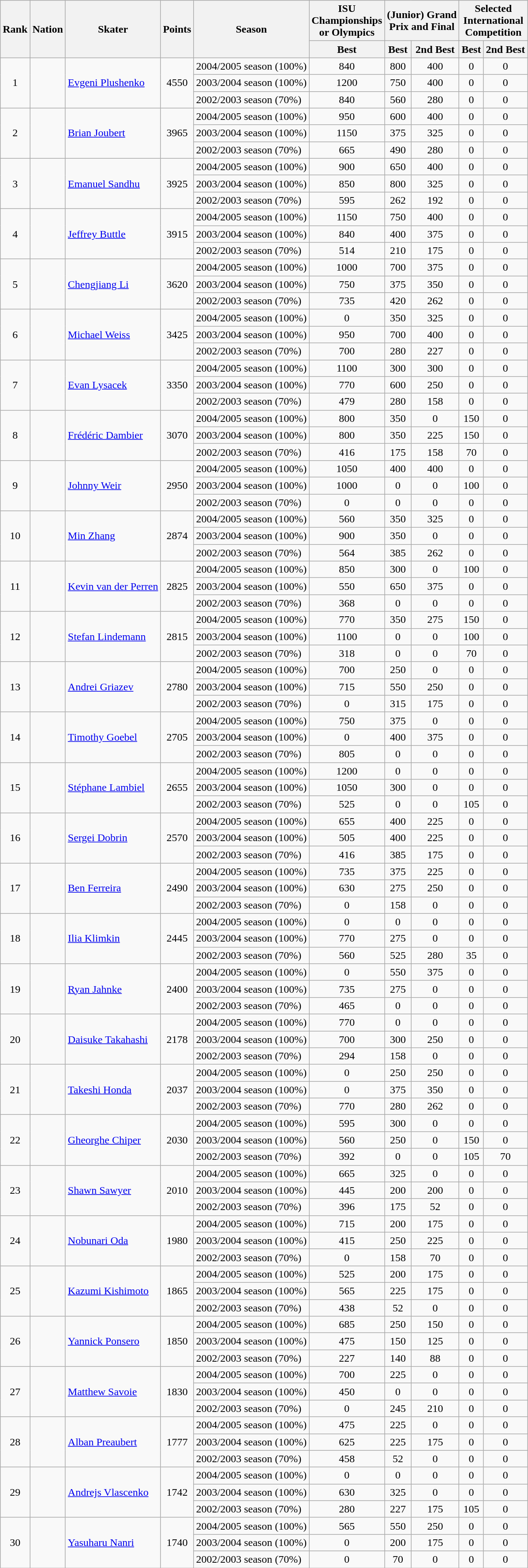<table class="wikitable sortable" style="text-align: center;">
<tr>
<th rowspan="2">Rank</th>
<th rowspan="2">Nation</th>
<th rowspan="2">Skater</th>
<th rowspan="2">Points</th>
<th rowspan="2">Season</th>
<th>ISU <br> Championships <br> or Olympics</th>
<th colspan="2">(Junior) Grand <br> Prix and Final</th>
<th colspan="2">Selected <br> International <br> Competition</th>
</tr>
<tr>
<th>Best</th>
<th>Best</th>
<th>2nd Best</th>
<th>Best</th>
<th>2nd Best</th>
</tr>
<tr>
<td rowspan="3">1</td>
<td rowspan="3" style="text-align: left;"></td>
<td rowspan="3" style="text-align: left;"><a href='#'>Evgeni Plushenko</a></td>
<td rowspan="3">4550</td>
<td style="text-align: left;">2004/2005 season (100%)</td>
<td>840</td>
<td>800</td>
<td>400</td>
<td>0</td>
<td>0</td>
</tr>
<tr>
<td style="text-align: left;">2003/2004 season (100%)</td>
<td>1200</td>
<td>750</td>
<td>400</td>
<td>0</td>
<td>0</td>
</tr>
<tr>
<td style="text-align: left;">2002/2003 season (70%)</td>
<td>840</td>
<td>560</td>
<td>280</td>
<td>0</td>
<td>0</td>
</tr>
<tr>
<td rowspan="3">2</td>
<td rowspan="3" style="text-align: left;"></td>
<td rowspan="3" style="text-align: left;"><a href='#'>Brian Joubert</a></td>
<td rowspan="3">3965</td>
<td style="text-align: left;">2004/2005 season (100%)</td>
<td>950</td>
<td>600</td>
<td>400</td>
<td>0</td>
<td>0</td>
</tr>
<tr>
<td style="text-align: left;">2003/2004 season (100%)</td>
<td>1150</td>
<td>375</td>
<td>325</td>
<td>0</td>
<td>0</td>
</tr>
<tr>
<td style="text-align: left;">2002/2003 season (70%)</td>
<td>665</td>
<td>490</td>
<td>280</td>
<td>0</td>
<td>0</td>
</tr>
<tr>
<td rowspan="3">3</td>
<td rowspan="3" style="text-align: left;"></td>
<td rowspan="3" style="text-align: left;"><a href='#'>Emanuel Sandhu</a></td>
<td rowspan="3">3925</td>
<td style="text-align: left;">2004/2005 season (100%)</td>
<td>900</td>
<td>650</td>
<td>400</td>
<td>0</td>
<td>0</td>
</tr>
<tr>
<td style="text-align: left;">2003/2004 season (100%)</td>
<td>850</td>
<td>800</td>
<td>325</td>
<td>0</td>
<td>0</td>
</tr>
<tr>
<td style="text-align: left;">2002/2003 season (70%)</td>
<td>595</td>
<td>262</td>
<td>192</td>
<td>0</td>
<td>0</td>
</tr>
<tr>
<td rowspan="3">4</td>
<td rowspan="3" style="text-align: left;"></td>
<td rowspan="3" style="text-align: left;"><a href='#'>Jeffrey Buttle</a></td>
<td rowspan="3">3915</td>
<td style="text-align: left;">2004/2005 season (100%)</td>
<td>1150</td>
<td>750</td>
<td>400</td>
<td>0</td>
<td>0</td>
</tr>
<tr>
<td style="text-align: left;">2003/2004 season (100%)</td>
<td>840</td>
<td>400</td>
<td>375</td>
<td>0</td>
<td>0</td>
</tr>
<tr>
<td style="text-align: left;">2002/2003 season (70%)</td>
<td>514</td>
<td>210</td>
<td>175</td>
<td>0</td>
<td>0</td>
</tr>
<tr>
<td rowspan="3">5</td>
<td rowspan="3" style="text-align: left;"></td>
<td rowspan="3" style="text-align: left;"><a href='#'>Chengjiang Li</a></td>
<td rowspan="3">3620</td>
<td style="text-align: left;">2004/2005 season (100%)</td>
<td>1000</td>
<td>700</td>
<td>375</td>
<td>0</td>
<td>0</td>
</tr>
<tr>
<td style="text-align: left;">2003/2004 season (100%)</td>
<td>750</td>
<td>375</td>
<td>350</td>
<td>0</td>
<td>0</td>
</tr>
<tr>
<td style="text-align: left;">2002/2003 season (70%)</td>
<td>735</td>
<td>420</td>
<td>262</td>
<td>0</td>
<td>0</td>
</tr>
<tr>
<td rowspan="3">6</td>
<td rowspan="3" style="text-align: left;"></td>
<td rowspan="3" style="text-align: left;"><a href='#'>Michael Weiss</a></td>
<td rowspan="3">3425</td>
<td style="text-align: left;">2004/2005 season (100%)</td>
<td>0</td>
<td>350</td>
<td>325</td>
<td>0</td>
<td>0</td>
</tr>
<tr>
<td style="text-align: left;">2003/2004 season (100%)</td>
<td>950</td>
<td>700</td>
<td>400</td>
<td>0</td>
<td>0</td>
</tr>
<tr>
<td style="text-align: left;">2002/2003 season (70%)</td>
<td>700</td>
<td>280</td>
<td>227</td>
<td>0</td>
<td>0</td>
</tr>
<tr>
<td rowspan="3">7</td>
<td rowspan="3" style="text-align: left;"></td>
<td rowspan="3" style="text-align: left;"><a href='#'>Evan Lysacek</a></td>
<td rowspan="3">3350</td>
<td style="text-align: left;">2004/2005 season (100%)</td>
<td>1100</td>
<td>300</td>
<td>300</td>
<td>0</td>
<td>0</td>
</tr>
<tr>
<td style="text-align: left;">2003/2004 season (100%)</td>
<td>770</td>
<td>600</td>
<td>250</td>
<td>0</td>
<td>0</td>
</tr>
<tr>
<td style="text-align: left;">2002/2003 season (70%)</td>
<td>479</td>
<td>280</td>
<td>158</td>
<td>0</td>
<td>0</td>
</tr>
<tr>
<td rowspan="3">8</td>
<td rowspan="3" style="text-align: left;"></td>
<td rowspan="3" style="text-align: left;"><a href='#'>Frédéric Dambier</a></td>
<td rowspan="3">3070</td>
<td style="text-align: left;">2004/2005 season (100%)</td>
<td>800</td>
<td>350</td>
<td>0</td>
<td>150</td>
<td>0</td>
</tr>
<tr>
<td style="text-align: left;">2003/2004 season (100%)</td>
<td>800</td>
<td>350</td>
<td>225</td>
<td>150</td>
<td>0</td>
</tr>
<tr>
<td style="text-align: left;">2002/2003 season (70%)</td>
<td>416</td>
<td>175</td>
<td>158</td>
<td>70</td>
<td>0</td>
</tr>
<tr>
<td rowspan="3">9</td>
<td rowspan="3" style="text-align: left;"></td>
<td rowspan="3" style="text-align: left;"><a href='#'>Johnny Weir</a></td>
<td rowspan="3">2950</td>
<td style="text-align: left;">2004/2005 season (100%)</td>
<td>1050</td>
<td>400</td>
<td>400</td>
<td>0</td>
<td>0</td>
</tr>
<tr>
<td style="text-align: left;">2003/2004 season (100%)</td>
<td>1000</td>
<td>0</td>
<td>0</td>
<td>100</td>
<td>0</td>
</tr>
<tr>
<td style="text-align: left;">2002/2003 season (70%)</td>
<td>0</td>
<td>0</td>
<td>0</td>
<td>0</td>
<td>0</td>
</tr>
<tr>
<td rowspan="3">10</td>
<td rowspan="3" style="text-align: left;"></td>
<td rowspan="3" style="text-align: left;"><a href='#'>Min Zhang</a></td>
<td rowspan="3">2874</td>
<td style="text-align: left;">2004/2005 season (100%)</td>
<td>560</td>
<td>350</td>
<td>325</td>
<td>0</td>
<td>0</td>
</tr>
<tr>
<td style="text-align: left;">2003/2004 season (100%)</td>
<td>900</td>
<td>350</td>
<td>0</td>
<td>0</td>
<td>0</td>
</tr>
<tr>
<td style="text-align: left;">2002/2003 season (70%)</td>
<td>564</td>
<td>385</td>
<td>262</td>
<td>0</td>
<td>0</td>
</tr>
<tr>
<td rowspan="3">11</td>
<td rowspan="3" style="text-align: left;"></td>
<td rowspan="3" style="text-align: left;"><a href='#'>Kevin van der Perren</a></td>
<td rowspan="3">2825</td>
<td style="text-align: left;">2004/2005 season (100%)</td>
<td>850</td>
<td>300</td>
<td>0</td>
<td>100</td>
<td>0</td>
</tr>
<tr>
<td style="text-align: left;">2003/2004 season (100%)</td>
<td>550</td>
<td>650</td>
<td>375</td>
<td>0</td>
<td>0</td>
</tr>
<tr>
<td style="text-align: left;">2002/2003 season (70%)</td>
<td>368</td>
<td>0</td>
<td>0</td>
<td>0</td>
<td>0</td>
</tr>
<tr>
<td rowspan="3">12</td>
<td rowspan="3" style="text-align: left;"></td>
<td rowspan="3" style="text-align: left;"><a href='#'>Stefan Lindemann</a></td>
<td rowspan="3">2815</td>
<td style="text-align: left;">2004/2005 season (100%)</td>
<td>770</td>
<td>350</td>
<td>275</td>
<td>150</td>
<td>0</td>
</tr>
<tr>
<td style="text-align: left;">2003/2004 season (100%)</td>
<td>1100</td>
<td>0</td>
<td>0</td>
<td>100</td>
<td>0</td>
</tr>
<tr>
<td style="text-align: left;">2002/2003 season (70%)</td>
<td>318</td>
<td>0</td>
<td>0</td>
<td>70</td>
<td>0</td>
</tr>
<tr>
<td rowspan="3">13</td>
<td rowspan="3" style="text-align: left;"></td>
<td rowspan="3" style="text-align: left;"><a href='#'>Andrei Griazev</a></td>
<td rowspan="3">2780</td>
<td style="text-align: left;">2004/2005 season (100%)</td>
<td>700</td>
<td>250</td>
<td>0</td>
<td>0</td>
<td>0</td>
</tr>
<tr>
<td style="text-align: left;">2003/2004 season (100%)</td>
<td>715</td>
<td>550</td>
<td>250</td>
<td>0</td>
<td>0</td>
</tr>
<tr>
<td style="text-align: left;">2002/2003 season (70%)</td>
<td>0</td>
<td>315</td>
<td>175</td>
<td>0</td>
<td>0</td>
</tr>
<tr>
<td rowspan="3">14</td>
<td rowspan="3" style="text-align: left;"></td>
<td rowspan="3" style="text-align: left;"><a href='#'>Timothy Goebel</a></td>
<td rowspan="3">2705</td>
<td style="text-align: left;">2004/2005 season (100%)</td>
<td>750</td>
<td>375</td>
<td>0</td>
<td>0</td>
<td>0</td>
</tr>
<tr>
<td style="text-align: left;">2003/2004 season (100%)</td>
<td>0</td>
<td>400</td>
<td>375</td>
<td>0</td>
<td>0</td>
</tr>
<tr>
<td style="text-align: left;">2002/2003 season (70%)</td>
<td>805</td>
<td>0</td>
<td>0</td>
<td>0</td>
<td>0</td>
</tr>
<tr>
<td rowspan="3">15</td>
<td rowspan="3" style="text-align: left;"></td>
<td rowspan="3" style="text-align: left;"><a href='#'>Stéphane Lambiel</a></td>
<td rowspan="3">2655</td>
<td style="text-align: left;">2004/2005 season (100%)</td>
<td>1200</td>
<td>0</td>
<td>0</td>
<td>0</td>
<td>0</td>
</tr>
<tr>
<td style="text-align: left;">2003/2004 season (100%)</td>
<td>1050</td>
<td>300</td>
<td>0</td>
<td>0</td>
<td>0</td>
</tr>
<tr>
<td style="text-align: left;">2002/2003 season (70%)</td>
<td>525</td>
<td>0</td>
<td>0</td>
<td>105</td>
<td>0</td>
</tr>
<tr>
<td rowspan="3">16</td>
<td rowspan="3" style="text-align: left;"></td>
<td rowspan="3" style="text-align: left;"><a href='#'>Sergei Dobrin</a></td>
<td rowspan="3">2570</td>
<td style="text-align: left;">2004/2005 season (100%)</td>
<td>655</td>
<td>400</td>
<td>225</td>
<td>0</td>
<td>0</td>
</tr>
<tr>
<td style="text-align: left;">2003/2004 season (100%)</td>
<td>505</td>
<td>400</td>
<td>225</td>
<td>0</td>
<td>0</td>
</tr>
<tr>
<td style="text-align: left;">2002/2003 season (70%)</td>
<td>416</td>
<td>385</td>
<td>175</td>
<td>0</td>
<td>0</td>
</tr>
<tr>
<td rowspan="3">17</td>
<td rowspan="3" style="text-align: left;"></td>
<td rowspan="3" style="text-align: left;"><a href='#'>Ben Ferreira</a></td>
<td rowspan="3">2490</td>
<td style="text-align: left;">2004/2005 season (100%)</td>
<td>735</td>
<td>375</td>
<td>225</td>
<td>0</td>
<td>0</td>
</tr>
<tr>
<td style="text-align: left;">2003/2004 season (100%)</td>
<td>630</td>
<td>275</td>
<td>250</td>
<td>0</td>
<td>0</td>
</tr>
<tr>
<td style="text-align: left;">2002/2003 season (70%)</td>
<td>0</td>
<td>158</td>
<td>0</td>
<td>0</td>
<td>0</td>
</tr>
<tr>
<td rowspan="3">18</td>
<td rowspan="3" style="text-align: left;"></td>
<td rowspan="3" style="text-align: left;"><a href='#'>Ilia Klimkin</a></td>
<td rowspan="3">2445</td>
<td style="text-align: left;">2004/2005 season (100%)</td>
<td>0</td>
<td>0</td>
<td>0</td>
<td>0</td>
<td>0</td>
</tr>
<tr>
<td style="text-align: left;">2003/2004 season (100%)</td>
<td>770</td>
<td>275</td>
<td>0</td>
<td>0</td>
<td>0</td>
</tr>
<tr>
<td style="text-align: left;">2002/2003 season (70%)</td>
<td>560</td>
<td>525</td>
<td>280</td>
<td>35</td>
<td>0</td>
</tr>
<tr>
<td rowspan="3">19</td>
<td rowspan="3" style="text-align: left;"></td>
<td rowspan="3" style="text-align: left;"><a href='#'>Ryan Jahnke</a></td>
<td rowspan="3">2400</td>
<td style="text-align: left;">2004/2005 season (100%)</td>
<td>0</td>
<td>550</td>
<td>375</td>
<td>0</td>
<td>0</td>
</tr>
<tr>
<td style="text-align: left;">2003/2004 season (100%)</td>
<td>735</td>
<td>275</td>
<td>0</td>
<td>0</td>
<td>0</td>
</tr>
<tr>
<td style="text-align: left;">2002/2003 season (70%)</td>
<td>465</td>
<td>0</td>
<td>0</td>
<td>0</td>
<td>0</td>
</tr>
<tr>
<td rowspan="3">20</td>
<td rowspan="3" style="text-align: left;"></td>
<td rowspan="3" style="text-align: left;"><a href='#'>Daisuke Takahashi</a></td>
<td rowspan="3">2178</td>
<td style="text-align: left;">2004/2005 season (100%)</td>
<td>770</td>
<td>0</td>
<td>0</td>
<td>0</td>
<td>0</td>
</tr>
<tr>
<td style="text-align: left;">2003/2004 season (100%)</td>
<td>700</td>
<td>300</td>
<td>250</td>
<td>0</td>
<td>0</td>
</tr>
<tr>
<td style="text-align: left;">2002/2003 season (70%)</td>
<td>294</td>
<td>158</td>
<td>0</td>
<td>0</td>
<td>0</td>
</tr>
<tr>
<td rowspan="3">21</td>
<td rowspan="3" style="text-align: left;"></td>
<td rowspan="3" style="text-align: left;"><a href='#'>Takeshi Honda</a></td>
<td rowspan="3">2037</td>
<td style="text-align: left;">2004/2005 season (100%)</td>
<td>0</td>
<td>250</td>
<td>250</td>
<td>0</td>
<td>0</td>
</tr>
<tr>
<td style="text-align: left;">2003/2004 season (100%)</td>
<td>0</td>
<td>375</td>
<td>350</td>
<td>0</td>
<td>0</td>
</tr>
<tr>
<td style="text-align: left;">2002/2003 season (70%)</td>
<td>770</td>
<td>280</td>
<td>262</td>
<td>0</td>
<td>0</td>
</tr>
<tr>
<td rowspan="3">22</td>
<td rowspan="3" style="text-align: left;"></td>
<td rowspan="3" style="text-align: left;"><a href='#'>Gheorghe Chiper</a></td>
<td rowspan="3">2030</td>
<td style="text-align: left;">2004/2005 season (100%)</td>
<td>595</td>
<td>300</td>
<td>0</td>
<td>0</td>
<td>0</td>
</tr>
<tr>
<td style="text-align: left;">2003/2004 season (100%)</td>
<td>560</td>
<td>250</td>
<td>0</td>
<td>150</td>
<td>0</td>
</tr>
<tr>
<td style="text-align: left;">2002/2003 season (70%)</td>
<td>392</td>
<td>0</td>
<td>0</td>
<td>105</td>
<td>70</td>
</tr>
<tr>
<td rowspan="3">23</td>
<td rowspan="3" style="text-align: left;"></td>
<td rowspan="3" style="text-align: left;"><a href='#'>Shawn Sawyer</a></td>
<td rowspan="3">2010</td>
<td style="text-align: left;">2004/2005 season (100%)</td>
<td>665</td>
<td>325</td>
<td>0</td>
<td>0</td>
<td>0</td>
</tr>
<tr>
<td style="text-align: left;">2003/2004 season (100%)</td>
<td>445</td>
<td>200</td>
<td>200</td>
<td>0</td>
<td>0</td>
</tr>
<tr>
<td style="text-align: left;">2002/2003 season (70%)</td>
<td>396</td>
<td>175</td>
<td>52</td>
<td>0</td>
<td>0</td>
</tr>
<tr>
<td rowspan="3">24</td>
<td rowspan="3" style="text-align: left;"></td>
<td rowspan="3" style="text-align: left;"><a href='#'>Nobunari Oda</a></td>
<td rowspan="3">1980</td>
<td style="text-align: left;">2004/2005 season (100%)</td>
<td>715</td>
<td>200</td>
<td>175</td>
<td>0</td>
<td>0</td>
</tr>
<tr>
<td style="text-align: left;">2003/2004 season (100%)</td>
<td>415</td>
<td>250</td>
<td>225</td>
<td>0</td>
<td>0</td>
</tr>
<tr>
<td style="text-align: left;">2002/2003 season (70%)</td>
<td>0</td>
<td>158</td>
<td>70</td>
<td>0</td>
<td>0</td>
</tr>
<tr>
<td rowspan="3">25</td>
<td rowspan="3" style="text-align: left;"></td>
<td rowspan="3" style="text-align: left;"><a href='#'>Kazumi Kishimoto</a></td>
<td rowspan="3">1865</td>
<td style="text-align: left;">2004/2005 season (100%)</td>
<td>525</td>
<td>200</td>
<td>175</td>
<td>0</td>
<td>0</td>
</tr>
<tr>
<td style="text-align: left;">2003/2004 season (100%)</td>
<td>565</td>
<td>225</td>
<td>175</td>
<td>0</td>
<td>0</td>
</tr>
<tr>
<td style="text-align: left;">2002/2003 season (70%)</td>
<td>438</td>
<td>52</td>
<td>0</td>
<td>0</td>
<td>0</td>
</tr>
<tr>
<td rowspan="3">26</td>
<td rowspan="3" style="text-align: left;"></td>
<td rowspan="3" style="text-align: left;"><a href='#'>Yannick Ponsero</a></td>
<td rowspan="3">1850</td>
<td style="text-align: left;">2004/2005 season (100%)</td>
<td>685</td>
<td>250</td>
<td>150</td>
<td>0</td>
<td>0</td>
</tr>
<tr>
<td style="text-align: left;">2003/2004 season (100%)</td>
<td>475</td>
<td>150</td>
<td>125</td>
<td>0</td>
<td>0</td>
</tr>
<tr>
<td style="text-align: left;">2002/2003 season (70%)</td>
<td>227</td>
<td>140</td>
<td>88</td>
<td>0</td>
<td>0</td>
</tr>
<tr>
<td rowspan="3">27</td>
<td rowspan="3" style="text-align: left;"></td>
<td rowspan="3" style="text-align: left;"><a href='#'>Matthew Savoie</a></td>
<td rowspan="3">1830</td>
<td style="text-align: left;">2004/2005 season (100%)</td>
<td>700</td>
<td>225</td>
<td>0</td>
<td>0</td>
<td>0</td>
</tr>
<tr>
<td style="text-align: left;">2003/2004 season (100%)</td>
<td>450</td>
<td>0</td>
<td>0</td>
<td>0</td>
<td>0</td>
</tr>
<tr>
<td style="text-align: left;">2002/2003 season (70%)</td>
<td>0</td>
<td>245</td>
<td>210</td>
<td>0</td>
<td>0</td>
</tr>
<tr>
<td rowspan="3">28</td>
<td rowspan="3" style="text-align: left;"></td>
<td rowspan="3" style="text-align: left;"><a href='#'>Alban Preaubert</a></td>
<td rowspan="3">1777</td>
<td style="text-align: left;">2004/2005 season (100%)</td>
<td>475</td>
<td>225</td>
<td>0</td>
<td>0</td>
<td>0</td>
</tr>
<tr>
<td style="text-align: left;">2003/2004 season (100%)</td>
<td>625</td>
<td>225</td>
<td>175</td>
<td>0</td>
<td>0</td>
</tr>
<tr>
<td style="text-align: left;">2002/2003 season (70%)</td>
<td>458</td>
<td>52</td>
<td>0</td>
<td>0</td>
<td>0</td>
</tr>
<tr>
<td rowspan="3">29</td>
<td rowspan="3" style="text-align: left;"></td>
<td rowspan="3" style="text-align: left;"><a href='#'>Andrejs Vlascenko</a></td>
<td rowspan="3">1742</td>
<td style="text-align: left;">2004/2005 season (100%)</td>
<td>0</td>
<td>0</td>
<td>0</td>
<td>0</td>
<td>0</td>
</tr>
<tr>
<td style="text-align: left;">2003/2004 season (100%)</td>
<td>630</td>
<td>325</td>
<td>0</td>
<td>0</td>
<td>0</td>
</tr>
<tr>
<td style="text-align: left;">2002/2003 season (70%)</td>
<td>280</td>
<td>227</td>
<td>175</td>
<td>105</td>
<td>0</td>
</tr>
<tr>
<td rowspan="3">30</td>
<td rowspan="3" style="text-align: left;"></td>
<td rowspan="3" style="text-align: left;"><a href='#'>Yasuharu Nanri</a></td>
<td rowspan="3">1740</td>
<td style="text-align: left;">2004/2005 season (100%)</td>
<td>565</td>
<td>550</td>
<td>250</td>
<td>0</td>
<td>0</td>
</tr>
<tr>
<td style="text-align: left;">2003/2004 season (100%)</td>
<td>0</td>
<td>200</td>
<td>175</td>
<td>0</td>
<td>0</td>
</tr>
<tr>
<td style="text-align: left;">2002/2003 season (70%)</td>
<td>0</td>
<td>70</td>
<td>0</td>
<td>0</td>
<td>0</td>
</tr>
</table>
